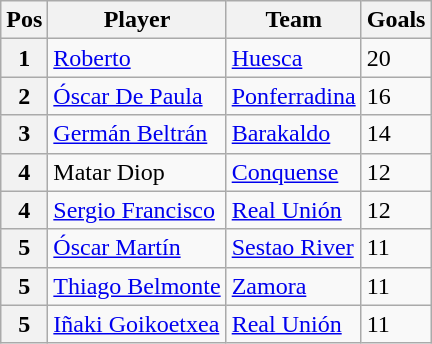<table class="wikitable">
<tr>
<th>Pos</th>
<th>Player</th>
<th>Team</th>
<th>Goals</th>
</tr>
<tr>
<th>1</th>
<td> <a href='#'>Roberto</a></td>
<td><a href='#'>Huesca</a></td>
<td>20</td>
</tr>
<tr>
<th>2</th>
<td> <a href='#'>Óscar De Paula</a></td>
<td><a href='#'>Ponferradina</a></td>
<td>16</td>
</tr>
<tr>
<th>3</th>
<td> <a href='#'>Germán Beltrán</a></td>
<td><a href='#'>Barakaldo</a></td>
<td>14</td>
</tr>
<tr>
<th>4</th>
<td> Matar Diop</td>
<td><a href='#'>Conquense</a></td>
<td>12</td>
</tr>
<tr>
<th>4</th>
<td> <a href='#'>Sergio Francisco</a></td>
<td><a href='#'>Real Unión</a></td>
<td>12</td>
</tr>
<tr>
<th>5</th>
<td> <a href='#'>Óscar Martín</a></td>
<td><a href='#'>Sestao River</a></td>
<td>11</td>
</tr>
<tr>
<th>5</th>
<td> <a href='#'>Thiago Belmonte</a></td>
<td><a href='#'>Zamora</a></td>
<td>11</td>
</tr>
<tr>
<th>5</th>
<td> <a href='#'>Iñaki Goikoetxea</a></td>
<td><a href='#'>Real Unión</a></td>
<td>11</td>
</tr>
</table>
